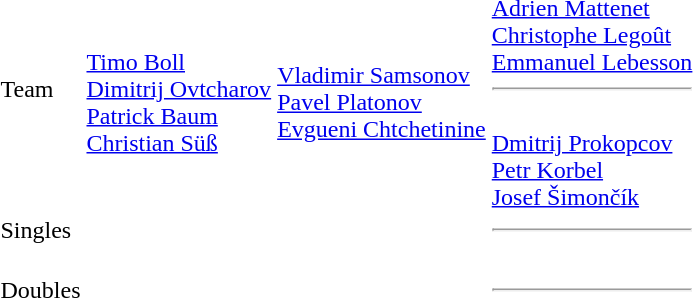<table>
<tr>
<td>Team</td>
<td><br><a href='#'>Timo Boll</a><br><a href='#'>Dimitrij Ovtcharov</a><br><a href='#'>Patrick Baum</a><br><a href='#'>Christian Süß</a></td>
<td><br><a href='#'>Vladimir Samsonov</a><br><a href='#'>Pavel Platonov</a><br><a href='#'>Evgueni Chtchetinine</a></td>
<td><br><a href='#'>Adrien Mattenet</a><br><a href='#'>Christophe Legoût</a><br><a href='#'>Emmanuel Lebesson</a><hr><br><a href='#'>Dmitrij Prokopcov</a><br><a href='#'>Petr Korbel</a><br><a href='#'>Josef Šimončík</a></td>
</tr>
<tr>
<td>Singles</td>
<td></td>
<td></td>
<td><hr></td>
</tr>
<tr>
<td>Doubles</td>
<td><br></td>
<td><br></td>
<td><br><hr><br></td>
</tr>
</table>
